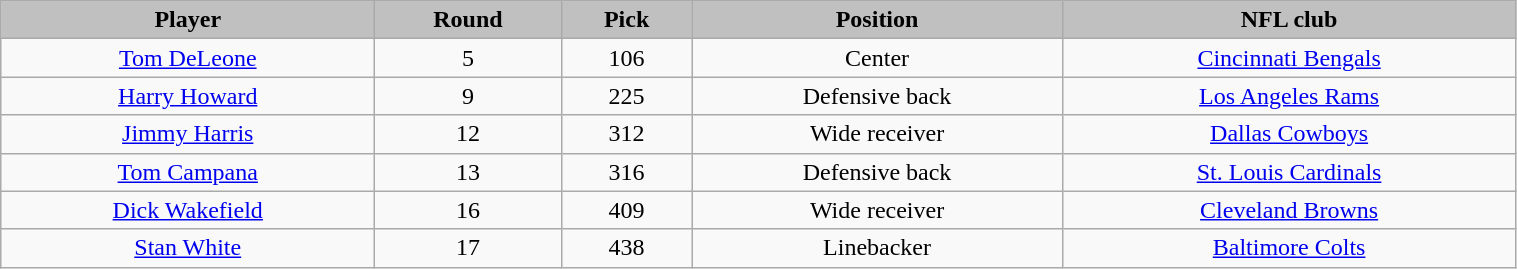<table class="wikitable" style="width:80%;">
<tr style="text-align:center; background:silver;">
<td><strong>Player</strong></td>
<td><strong>Round</strong></td>
<td><strong>Pick</strong></td>
<td><strong>Position</strong></td>
<td><strong>NFL club</strong></td>
</tr>
<tr style="text-align:center;" bgcolor="">
<td><a href='#'>Tom DeLeone</a></td>
<td>5</td>
<td>106</td>
<td>Center</td>
<td><a href='#'>Cincinnati Bengals</a></td>
</tr>
<tr style="text-align:center;" bgcolor="">
<td><a href='#'>Harry Howard</a></td>
<td>9</td>
<td>225</td>
<td>Defensive back</td>
<td><a href='#'>Los Angeles Rams</a></td>
</tr>
<tr style="text-align:center;" bgcolor="">
<td><a href='#'>Jimmy Harris</a></td>
<td>12</td>
<td>312</td>
<td>Wide receiver</td>
<td><a href='#'>Dallas Cowboys</a></td>
</tr>
<tr style="text-align:center;" bgcolor="">
<td><a href='#'>Tom Campana</a></td>
<td>13</td>
<td>316</td>
<td>Defensive back</td>
<td><a href='#'>St. Louis Cardinals</a></td>
</tr>
<tr style="text-align:center;" bgcolor="">
<td><a href='#'>Dick Wakefield</a></td>
<td>16</td>
<td>409</td>
<td>Wide receiver</td>
<td><a href='#'>Cleveland Browns</a></td>
</tr>
<tr style="text-align:center;" bgcolor="">
<td><a href='#'>Stan White</a></td>
<td>17</td>
<td>438</td>
<td>Linebacker</td>
<td><a href='#'>Baltimore Colts</a></td>
</tr>
</table>
